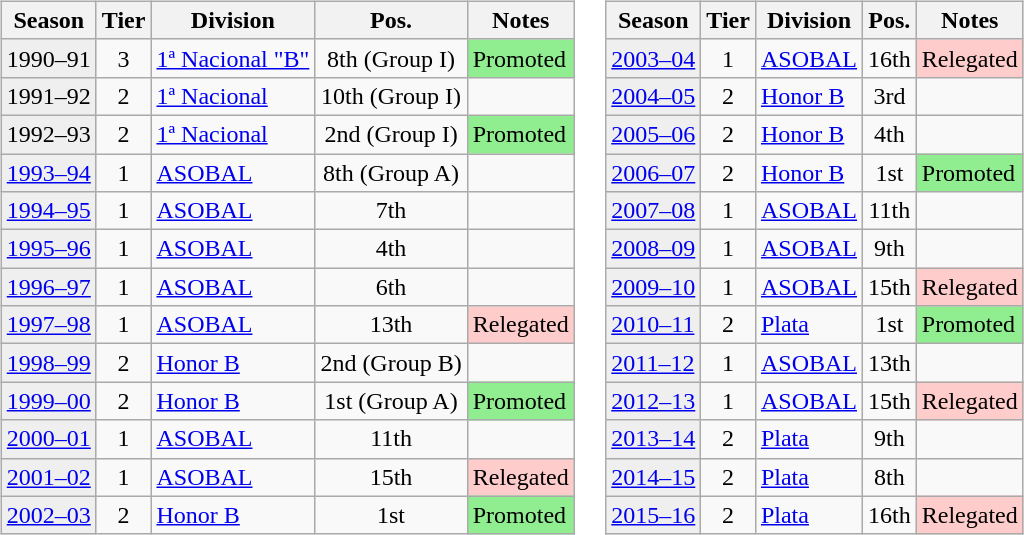<table>
<tr>
<td valign="top" width=0%><br><table class="wikitable">
<tr>
<th>Season</th>
<th>Tier</th>
<th>Division</th>
<th>Pos.</th>
<th>Notes</th>
</tr>
<tr>
<td style="background:#efefef;">1990–91</td>
<td align="center">3</td>
<td><a href='#'>1ª Nacional "B"</a></td>
<td align="center">8th (Group I)</td>
<td style="background:#90EE90">Promoted</td>
</tr>
<tr>
<td style="background:#efefef;">1991–92</td>
<td align="center">2</td>
<td><a href='#'>1ª Nacional</a></td>
<td align="center">10th (Group I)</td>
<td></td>
</tr>
<tr>
<td style="background:#efefef;">1992–93</td>
<td align="center">2</td>
<td><a href='#'>1ª Nacional</a></td>
<td align="center">2nd (Group I)</td>
<td style="background:#90EE90">Promoted</td>
</tr>
<tr>
<td style="background:#efefef;"><a href='#'>1993–94</a></td>
<td align="center">1</td>
<td><a href='#'>ASOBAL</a></td>
<td align="center">8th (Group A)</td>
<td></td>
</tr>
<tr>
<td style="background:#efefef;"><a href='#'>1994–95</a></td>
<td align="center">1</td>
<td><a href='#'>ASOBAL</a></td>
<td align="center">7th</td>
<td></td>
</tr>
<tr>
<td style="background:#efefef;"><a href='#'>1995–96</a></td>
<td align="center">1</td>
<td><a href='#'>ASOBAL</a></td>
<td align="center">4th</td>
<td></td>
</tr>
<tr>
<td style="background:#efefef;"><a href='#'>1996–97</a></td>
<td align="center">1</td>
<td><a href='#'>ASOBAL</a></td>
<td align="center">6th</td>
<td></td>
</tr>
<tr>
<td style="background:#efefef;"><a href='#'>1997–98</a></td>
<td align="center">1</td>
<td><a href='#'>ASOBAL</a></td>
<td align="center">13th</td>
<td style="background:#ffcccc">Relegated</td>
</tr>
<tr>
<td style="background:#efefef;"><a href='#'>1998–99</a></td>
<td align="center">2</td>
<td><a href='#'>Honor B</a></td>
<td align="center">2nd (Group B)</td>
<td></td>
</tr>
<tr>
<td style="background:#efefef;"><a href='#'>1999–00</a></td>
<td align="center">2</td>
<td><a href='#'>Honor B</a></td>
<td align="center">1st (Group A)</td>
<td style="background:#90EE90">Promoted</td>
</tr>
<tr>
<td style="background:#efefef;"><a href='#'>2000–01</a></td>
<td align="center">1</td>
<td><a href='#'>ASOBAL</a></td>
<td align="center">11th</td>
<td></td>
</tr>
<tr>
<td style="background:#efefef;"><a href='#'>2001–02</a></td>
<td align="center">1</td>
<td><a href='#'>ASOBAL</a></td>
<td align="center">15th</td>
<td style="background:#ffcccc">Relegated</td>
</tr>
<tr>
<td style="background:#efefef;"><a href='#'>2002–03</a></td>
<td align="center">2</td>
<td><a href='#'>Honor B</a></td>
<td align="center">1st</td>
<td style="background:#90EE90">Promoted</td>
</tr>
</table>
</td>
<td valign="top" width=0%><br><table class="wikitable">
<tr>
<th>Season</th>
<th>Tier</th>
<th>Division</th>
<th>Pos.</th>
<th>Notes</th>
</tr>
<tr>
<td style="background:#efefef;"><a href='#'>2003–04</a></td>
<td align="center">1</td>
<td><a href='#'>ASOBAL</a></td>
<td align="center">16th</td>
<td style="background:#ffcccc">Relegated</td>
</tr>
<tr>
<td style="background:#efefef;"><a href='#'>2004–05</a></td>
<td align="center">2</td>
<td><a href='#'>Honor B</a></td>
<td align="center">3rd</td>
<td></td>
</tr>
<tr>
<td style="background:#efefef;"><a href='#'>2005–06</a></td>
<td align="center">2</td>
<td><a href='#'>Honor B</a></td>
<td align="center">4th</td>
<td></td>
</tr>
<tr>
<td style="background:#efefef;"><a href='#'>2006–07</a></td>
<td align="center">2</td>
<td><a href='#'>Honor B</a></td>
<td align="center">1st</td>
<td style="background:#90EE90">Promoted</td>
</tr>
<tr>
<td style="background:#efefef;"><a href='#'>2007–08</a></td>
<td align="center">1</td>
<td><a href='#'>ASOBAL</a></td>
<td align="center">11th</td>
<td></td>
</tr>
<tr>
<td style="background:#efefef;"><a href='#'>2008–09</a></td>
<td align="center">1</td>
<td><a href='#'>ASOBAL</a></td>
<td align="center">9th</td>
<td></td>
</tr>
<tr>
<td style="background:#efefef;"><a href='#'>2009–10</a></td>
<td align="center">1</td>
<td><a href='#'>ASOBAL</a></td>
<td align="center">15th</td>
<td style="background:#ffcccc">Relegated</td>
</tr>
<tr>
<td style="background:#efefef;"><a href='#'>2010–11</a></td>
<td align="center">2</td>
<td><a href='#'>Plata</a></td>
<td align="center">1st</td>
<td style="background:#90EE90">Promoted</td>
</tr>
<tr>
<td style="background:#efefef;"><a href='#'>2011–12</a></td>
<td align="center">1</td>
<td><a href='#'>ASOBAL</a></td>
<td align="center">13th</td>
<td></td>
</tr>
<tr>
<td style="background:#efefef;"><a href='#'>2012–13</a></td>
<td align="center">1</td>
<td><a href='#'>ASOBAL</a></td>
<td align="center">15th</td>
<td style="background:#ffcccc">Relegated</td>
</tr>
<tr>
<td style="background:#efefef;"><a href='#'>2013–14</a></td>
<td align="center">2</td>
<td><a href='#'>Plata</a></td>
<td align="center">9th</td>
<td></td>
</tr>
<tr>
<td style="background:#efefef;"><a href='#'>2014–15</a></td>
<td align="center">2</td>
<td><a href='#'>Plata</a></td>
<td align="center">8th</td>
<td></td>
</tr>
<tr>
<td style="background:#efefef;"><a href='#'>2015–16</a></td>
<td align="center">2</td>
<td><a href='#'>Plata</a></td>
<td align="center">16th</td>
<td style="background:#ffcccc">Relegated</td>
</tr>
</table>
</td>
</tr>
</table>
